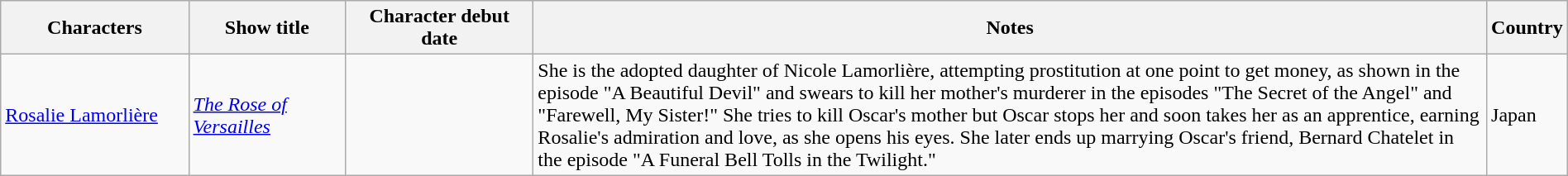<table class="wikitable sortable collapsible" style="width: 100%">
<tr>
<th scope="col" style="width:12%;">Characters</th>
<th scope="col" style="width:10%;">Show title</th>
<th scope="col" style="width:12%;">Character debut date</th>
<th>Notes</th>
<th>Country</th>
</tr>
<tr>
<td><a href='#'>Rosalie Lamorlière</a></td>
<td><em><a href='#'>The Rose of Versailles</a></em></td>
<td></td>
<td>She is the adopted daughter of Nicole Lamorlière, attempting prostitution at one point to get money, as shown in the episode "A Beautiful Devil" and swears to kill her mother's murderer in the episodes "The Secret of the Angel" and "Farewell, My Sister!" She tries to kill Oscar's mother but Oscar stops her and soon takes her as an apprentice, earning Rosalie's admiration and love, as she opens his eyes. She later ends up marrying Oscar's friend, Bernard Chatelet in the episode "A Funeral Bell Tolls in the Twilight."</td>
<td>Japan</td>
</tr>
</table>
